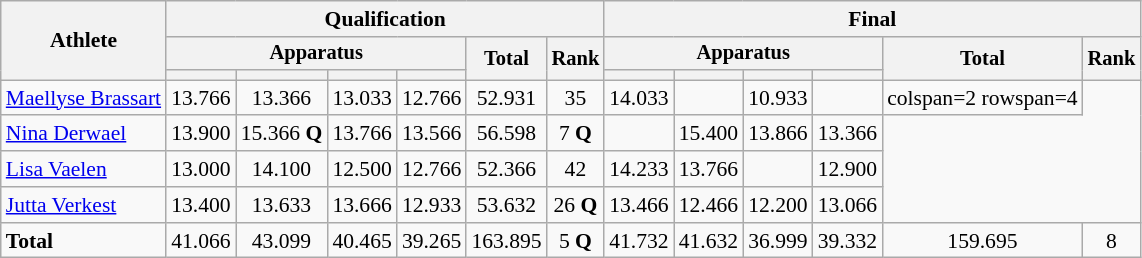<table class="wikitable" style="font-size:90%">
<tr>
<th rowspan=3>Athlete</th>
<th colspan=6>Qualification</th>
<th colspan=6>Final</th>
</tr>
<tr style="font-size:95%">
<th colspan=4>Apparatus</th>
<th rowspan=2>Total</th>
<th rowspan=2>Rank</th>
<th colspan=4>Apparatus</th>
<th rowspan=2>Total</th>
<th rowspan=2>Rank</th>
</tr>
<tr style="font-size:95%">
<th></th>
<th></th>
<th></th>
<th></th>
<th></th>
<th></th>
<th></th>
<th></th>
</tr>
<tr align=center>
<td align=left><a href='#'>Maellyse Brassart</a></td>
<td>13.766</td>
<td>13.366</td>
<td>13.033</td>
<td>12.766</td>
<td>52.931</td>
<td>35</td>
<td>14.033</td>
<td></td>
<td>10.933</td>
<td></td>
<td>colspan=2 rowspan=4 </td>
</tr>
<tr align=center>
<td align=left><a href='#'>Nina Derwael</a></td>
<td>13.900</td>
<td>15.366 <strong>Q</strong></td>
<td>13.766</td>
<td>13.566</td>
<td>56.598</td>
<td>7 <strong>Q</strong></td>
<td></td>
<td>15.400</td>
<td>13.866</td>
<td>13.366</td>
</tr>
<tr align=center>
<td align=left><a href='#'>Lisa Vaelen</a></td>
<td>13.000</td>
<td>14.100</td>
<td>12.500</td>
<td>12.766</td>
<td>52.366</td>
<td>42</td>
<td>14.233</td>
<td>13.766</td>
<td></td>
<td>12.900</td>
</tr>
<tr align=center>
<td align=left><a href='#'>Jutta Verkest</a></td>
<td>13.400</td>
<td>13.633</td>
<td>13.666</td>
<td>12.933</td>
<td>53.632</td>
<td>26 <strong>Q</strong></td>
<td>13.466</td>
<td>12.466</td>
<td>12.200</td>
<td>13.066</td>
</tr>
<tr align=center>
<td align=left><strong>Total</strong></td>
<td>41.066</td>
<td>43.099</td>
<td>40.465</td>
<td>39.265</td>
<td>163.895</td>
<td>5 <strong>Q</strong></td>
<td>41.732</td>
<td>41.632</td>
<td>36.999</td>
<td>39.332</td>
<td>159.695</td>
<td>8</td>
</tr>
</table>
